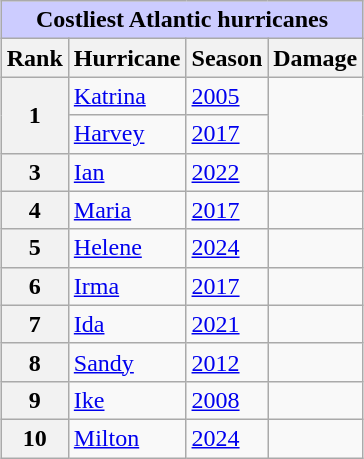<table class="wikitable" style="margin-left:auto; margin-right:auto;">
<tr>
<th colspan="4" style="background:#ccf;">Costliest Atlantic hurricanes</th>
</tr>
<tr>
<th>Rank</th>
<th>Hurricane</th>
<th>Season</th>
<th>Damage</th>
</tr>
<tr>
<th rowspan=2>1</th>
<td> <a href='#'>Katrina</a></td>
<td><a href='#'>2005</a></td>
<td rowspan=2></td>
</tr>
<tr>
<td> <a href='#'>Harvey</a></td>
<td><a href='#'>2017</a></td>
</tr>
<tr>
<th>3</th>
<td> <a href='#'>Ian</a></td>
<td><a href='#'>2022</a></td>
<td></td>
</tr>
<tr>
<th>4</th>
<td> <a href='#'>Maria</a></td>
<td><a href='#'>2017</a></td>
<td></td>
</tr>
<tr>
<th>5</th>
<td> <a href='#'>Helene</a></td>
<td><a href='#'>2024</a></td>
<td></td>
</tr>
<tr>
<th>6</th>
<td> <a href='#'>Irma</a></td>
<td><a href='#'>2017</a></td>
<td></td>
</tr>
<tr>
<th>7</th>
<td> <a href='#'>Ida</a></td>
<td><a href='#'>2021</a></td>
<td></td>
</tr>
<tr>
<th>8</th>
<td> <a href='#'>Sandy</a></td>
<td><a href='#'>2012</a></td>
<td></td>
</tr>
<tr>
<th>9</th>
<td> <a href='#'>Ike</a></td>
<td><a href='#'>2008</a></td>
<td></td>
</tr>
<tr>
<th>10</th>
<td> <a href='#'>Milton</a></td>
<td><a href='#'>2024</a></td>
<td></td>
</tr>
</table>
